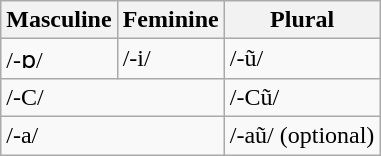<table class="wikitable">
<tr>
<th>Masculine</th>
<th>Feminine</th>
<th>Plural</th>
</tr>
<tr>
<td>/-ɒ/</td>
<td>/-i/</td>
<td>/-ũ/</td>
</tr>
<tr>
<td colspan="2">/-C/</td>
<td>/-Cũ/</td>
</tr>
<tr>
<td colspan="2">/-a/</td>
<td>/-aũ/ (optional)</td>
</tr>
</table>
